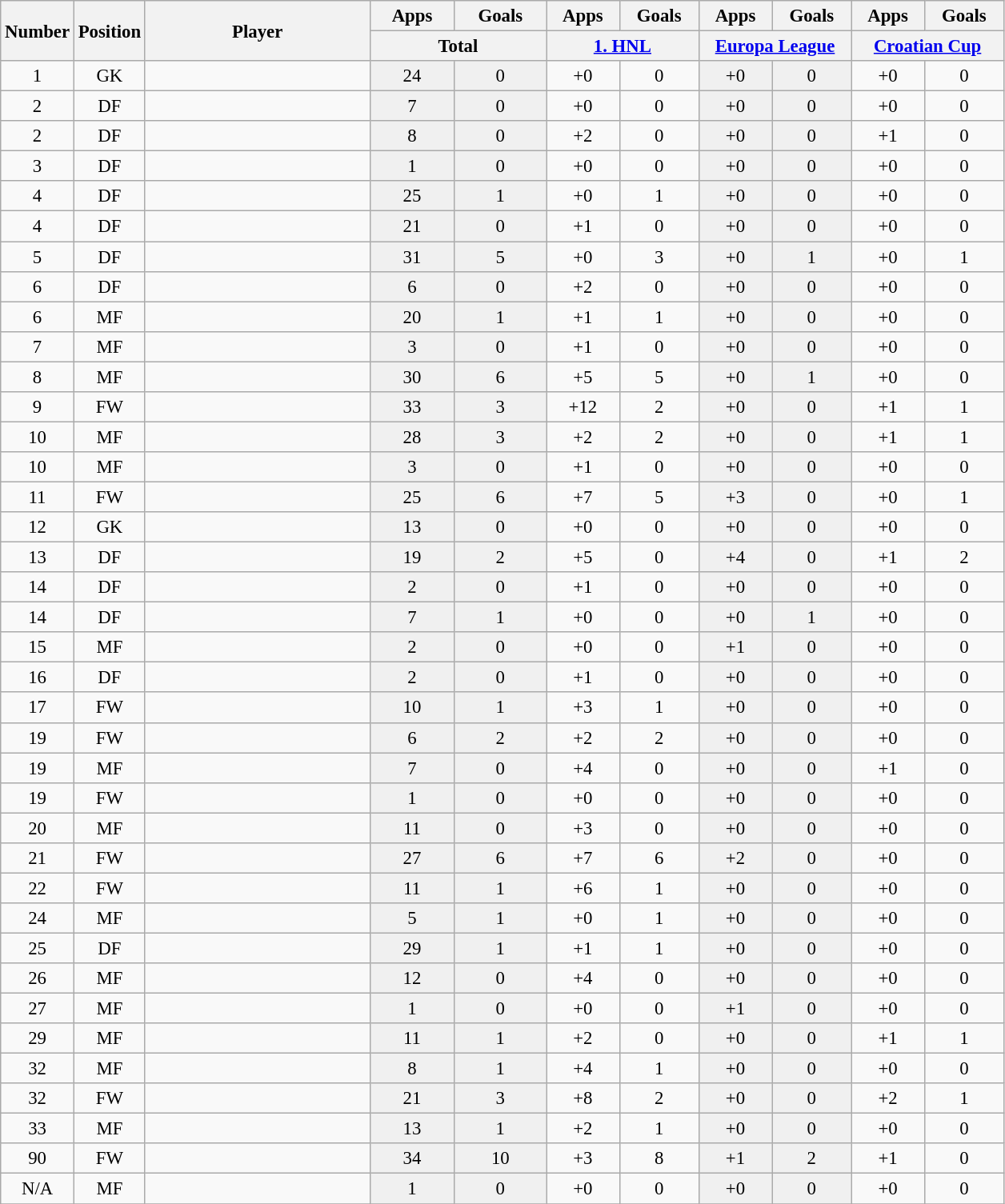<table class="wikitable sortable" style="font-size: 95%; text-align: center;">
<tr>
<th width=40  rowspan="2" align="center">Number</th>
<th width=40  rowspan="2" align="center">Position</th>
<th width=180 rowspan="2" align="center">Player</th>
<th>Apps</th>
<th>Goals</th>
<th>Apps</th>
<th>Goals</th>
<th>Apps</th>
<th>Goals</th>
<th>Apps</th>
<th>Goals</th>
</tr>
<tr>
<th class="unsortable" width=140 colspan="2" align="center">Total</th>
<th class="unsortable" width=120 colspan="2" align="center"><a href='#'>1. HNL</a></th>
<th class="unsortable" width=120 colspan="2" align="center"><a href='#'>Europa League</a></th>
<th class="unsortable" width=120 colspan="2" align="center"><a href='#'>Croatian Cup</a></th>
</tr>
<tr>
<td>1</td>
<td>GK</td>
<td style="text-align:left;"> </td>
<td style="background: #F0F0F0">24</td>
<td style="background: #F0F0F0">0</td>
<td>+0</td>
<td>0</td>
<td style="background: #F0F0F0">+0</td>
<td style="background: #F0F0F0">0</td>
<td>+0</td>
<td>0</td>
</tr>
<tr>
<td>2</td>
<td>DF</td>
<td style="text-align:left;"> </td>
<td style="background: #F0F0F0">7</td>
<td style="background: #F0F0F0">0</td>
<td>+0</td>
<td>0</td>
<td style="background: #F0F0F0">+0</td>
<td style="background: #F0F0F0">0</td>
<td>+0</td>
<td>0</td>
</tr>
<tr>
<td>2</td>
<td>DF</td>
<td style="text-align:left;"> </td>
<td style="background: #F0F0F0">8</td>
<td style="background: #F0F0F0">0</td>
<td>+2</td>
<td>0</td>
<td style="background: #F0F0F0">+0</td>
<td style="background: #F0F0F0">0</td>
<td>+1</td>
<td>0</td>
</tr>
<tr>
<td>3</td>
<td>DF</td>
<td style="text-align:left;"> </td>
<td style="background: #F0F0F0">1</td>
<td style="background: #F0F0F0">0</td>
<td>+0</td>
<td>0</td>
<td style="background: #F0F0F0">+0</td>
<td style="background: #F0F0F0">0</td>
<td>+0</td>
<td>0</td>
</tr>
<tr>
<td>4</td>
<td>DF</td>
<td style="text-align:left;"> </td>
<td style="background: #F0F0F0">25</td>
<td style="background: #F0F0F0">1</td>
<td>+0</td>
<td>1</td>
<td style="background: #F0F0F0">+0</td>
<td style="background: #F0F0F0">0</td>
<td>+0</td>
<td>0</td>
</tr>
<tr>
<td>4</td>
<td>DF</td>
<td style="text-align:left;"> </td>
<td style="background: #F0F0F0">21</td>
<td style="background: #F0F0F0">0</td>
<td>+1</td>
<td>0</td>
<td style="background: #F0F0F0">+0</td>
<td style="background: #F0F0F0">0</td>
<td>+0</td>
<td>0</td>
</tr>
<tr>
<td>5</td>
<td>DF</td>
<td style="text-align:left;"> </td>
<td style="background: #F0F0F0">31</td>
<td style="background: #F0F0F0">5</td>
<td>+0</td>
<td>3</td>
<td style="background: #F0F0F0">+0</td>
<td style="background: #F0F0F0">1</td>
<td>+0</td>
<td>1</td>
</tr>
<tr>
<td>6</td>
<td>DF</td>
<td style="text-align:left;"> </td>
<td style="background: #F0F0F0">6</td>
<td style="background: #F0F0F0">0</td>
<td>+2</td>
<td>0</td>
<td style="background: #F0F0F0">+0</td>
<td style="background: #F0F0F0">0</td>
<td>+0</td>
<td>0</td>
</tr>
<tr>
<td>6</td>
<td>MF</td>
<td style="text-align:left;"> </td>
<td style="background: #F0F0F0">20</td>
<td style="background: #F0F0F0">1</td>
<td>+1</td>
<td>1</td>
<td style="background: #F0F0F0">+0</td>
<td style="background: #F0F0F0">0</td>
<td>+0</td>
<td>0</td>
</tr>
<tr>
<td>7</td>
<td>MF</td>
<td style="text-align:left;"> </td>
<td style="background: #F0F0F0">3</td>
<td style="background: #F0F0F0">0</td>
<td>+1</td>
<td>0</td>
<td style="background: #F0F0F0">+0</td>
<td style="background: #F0F0F0">0</td>
<td>+0</td>
<td>0</td>
</tr>
<tr>
<td>8</td>
<td>MF</td>
<td style="text-align:left;"> </td>
<td style="background: #F0F0F0">30</td>
<td style="background: #F0F0F0">6</td>
<td>+5</td>
<td>5</td>
<td style="background: #F0F0F0">+0</td>
<td style="background: #F0F0F0">1</td>
<td>+0</td>
<td>0</td>
</tr>
<tr>
<td>9</td>
<td>FW</td>
<td style="text-align:left;"> </td>
<td style="background: #F0F0F0">33</td>
<td style="background: #F0F0F0">3</td>
<td>+12</td>
<td>2</td>
<td style="background: #F0F0F0">+0</td>
<td style="background: #F0F0F0">0</td>
<td>+1</td>
<td>1</td>
</tr>
<tr>
<td>10</td>
<td>MF</td>
<td style="text-align:left;"> </td>
<td style="background: #F0F0F0">28</td>
<td style="background: #F0F0F0">3</td>
<td>+2</td>
<td>2</td>
<td style="background: #F0F0F0">+0</td>
<td style="background: #F0F0F0">0</td>
<td>+1</td>
<td>1</td>
</tr>
<tr>
<td>10</td>
<td>MF</td>
<td style="text-align:left;"> </td>
<td style="background: #F0F0F0">3</td>
<td style="background: #F0F0F0">0</td>
<td>+1</td>
<td>0</td>
<td style="background: #F0F0F0">+0</td>
<td style="background: #F0F0F0">0</td>
<td>+0</td>
<td>0</td>
</tr>
<tr>
<td>11</td>
<td>FW</td>
<td style="text-align:left;"> </td>
<td style="background: #F0F0F0">25</td>
<td style="background: #F0F0F0">6</td>
<td>+7</td>
<td>5</td>
<td style="background: #F0F0F0">+3</td>
<td style="background: #F0F0F0">0</td>
<td>+0</td>
<td>1</td>
</tr>
<tr>
<td>12</td>
<td>GK</td>
<td style="text-align:left;"> </td>
<td style="background: #F0F0F0">13</td>
<td style="background: #F0F0F0">0</td>
<td>+0</td>
<td>0</td>
<td style="background: #F0F0F0">+0</td>
<td style="background: #F0F0F0">0</td>
<td>+0</td>
<td>0</td>
</tr>
<tr>
<td>13</td>
<td>DF</td>
<td style="text-align:left;"> </td>
<td style="background: #F0F0F0">19</td>
<td style="background: #F0F0F0">2</td>
<td>+5</td>
<td>0</td>
<td style="background: #F0F0F0">+4</td>
<td style="background: #F0F0F0">0</td>
<td>+1</td>
<td>2</td>
</tr>
<tr>
<td>14</td>
<td>DF</td>
<td style="text-align:left;"> </td>
<td style="background: #F0F0F0">2</td>
<td style="background: #F0F0F0">0</td>
<td>+1</td>
<td>0</td>
<td style="background: #F0F0F0">+0</td>
<td style="background: #F0F0F0">0</td>
<td>+0</td>
<td>0</td>
</tr>
<tr>
<td>14</td>
<td>DF</td>
<td style="text-align:left;"> </td>
<td style="background: #F0F0F0">7</td>
<td style="background: #F0F0F0">1</td>
<td>+0</td>
<td>0</td>
<td style="background: #F0F0F0">+0</td>
<td style="background: #F0F0F0">1</td>
<td>+0</td>
<td>0</td>
</tr>
<tr>
<td>15</td>
<td>MF</td>
<td style="text-align:left;"> </td>
<td style="background: #F0F0F0">2</td>
<td style="background: #F0F0F0">0</td>
<td>+0</td>
<td>0</td>
<td style="background: #F0F0F0">+1</td>
<td style="background: #F0F0F0">0</td>
<td>+0</td>
<td>0</td>
</tr>
<tr>
<td>16</td>
<td>DF</td>
<td style="text-align:left;"> </td>
<td style="background: #F0F0F0">2</td>
<td style="background: #F0F0F0">0</td>
<td>+1</td>
<td>0</td>
<td style="background: #F0F0F0">+0</td>
<td style="background: #F0F0F0">0</td>
<td>+0</td>
<td>0</td>
</tr>
<tr>
<td>17</td>
<td>FW</td>
<td style="text-align:left;"> </td>
<td style="background: #F0F0F0">10</td>
<td style="background: #F0F0F0">1</td>
<td>+3</td>
<td>1</td>
<td style="background: #F0F0F0">+0</td>
<td style="background: #F0F0F0">0</td>
<td>+0</td>
<td>0</td>
</tr>
<tr>
<td>19</td>
<td>FW</td>
<td style="text-align:left;"> </td>
<td style="background: #F0F0F0">6</td>
<td style="background: #F0F0F0">2</td>
<td>+2</td>
<td>2</td>
<td style="background: #F0F0F0">+0</td>
<td style="background: #F0F0F0">0</td>
<td>+0</td>
<td>0</td>
</tr>
<tr>
<td>19</td>
<td>MF</td>
<td style="text-align:left;"> </td>
<td style="background: #F0F0F0">7</td>
<td style="background: #F0F0F0">0</td>
<td>+4</td>
<td>0</td>
<td style="background: #F0F0F0">+0</td>
<td style="background: #F0F0F0">0</td>
<td>+1</td>
<td>0</td>
</tr>
<tr>
<td>19</td>
<td>FW</td>
<td style="text-align:left;"> </td>
<td style="background: #F0F0F0">1</td>
<td style="background: #F0F0F0">0</td>
<td>+0</td>
<td>0</td>
<td style="background: #F0F0F0">+0</td>
<td style="background: #F0F0F0">0</td>
<td>+0</td>
<td>0</td>
</tr>
<tr>
<td>20</td>
<td>MF</td>
<td style="text-align:left;"> </td>
<td style="background: #F0F0F0">11</td>
<td style="background: #F0F0F0">0</td>
<td>+3</td>
<td>0</td>
<td style="background: #F0F0F0">+0</td>
<td style="background: #F0F0F0">0</td>
<td>+0</td>
<td>0</td>
</tr>
<tr>
<td>21</td>
<td>FW</td>
<td style="text-align:left;"> </td>
<td style="background: #F0F0F0">27</td>
<td style="background: #F0F0F0">6</td>
<td>+7</td>
<td>6</td>
<td style="background: #F0F0F0">+2</td>
<td style="background: #F0F0F0">0</td>
<td>+0</td>
<td>0</td>
</tr>
<tr>
<td>22</td>
<td>FW</td>
<td style="text-align:left;"> </td>
<td style="background: #F0F0F0">11</td>
<td style="background: #F0F0F0">1</td>
<td>+6</td>
<td>1</td>
<td style="background: #F0F0F0">+0</td>
<td style="background: #F0F0F0">0</td>
<td>+0</td>
<td>0</td>
</tr>
<tr>
<td>24</td>
<td>MF</td>
<td style="text-align:left;"> </td>
<td style="background: #F0F0F0">5</td>
<td style="background: #F0F0F0">1</td>
<td>+0</td>
<td>1</td>
<td style="background: #F0F0F0">+0</td>
<td style="background: #F0F0F0">0</td>
<td>+0</td>
<td>0</td>
</tr>
<tr>
<td>25</td>
<td>DF</td>
<td style="text-align:left;"> </td>
<td style="background: #F0F0F0">29</td>
<td style="background: #F0F0F0">1</td>
<td>+1</td>
<td>1</td>
<td style="background: #F0F0F0">+0</td>
<td style="background: #F0F0F0">0</td>
<td>+0</td>
<td>0</td>
</tr>
<tr>
<td>26</td>
<td>MF</td>
<td style="text-align:left;"> </td>
<td style="background: #F0F0F0">12</td>
<td style="background: #F0F0F0">0</td>
<td>+4</td>
<td>0</td>
<td style="background: #F0F0F0">+0</td>
<td style="background: #F0F0F0">0</td>
<td>+0</td>
<td>0</td>
</tr>
<tr>
<td>27</td>
<td>MF</td>
<td style="text-align:left;"> </td>
<td style="background: #F0F0F0">1</td>
<td style="background: #F0F0F0">0</td>
<td>+0</td>
<td>0</td>
<td style="background: #F0F0F0">+1</td>
<td style="background: #F0F0F0">0</td>
<td>+0</td>
<td>0</td>
</tr>
<tr>
<td>29</td>
<td>MF</td>
<td style="text-align:left;"> </td>
<td style="background: #F0F0F0">11</td>
<td style="background: #F0F0F0">1</td>
<td>+2</td>
<td>0</td>
<td style="background: #F0F0F0">+0</td>
<td style="background: #F0F0F0">0</td>
<td>+1</td>
<td>1</td>
</tr>
<tr>
<td>32</td>
<td>MF</td>
<td style="text-align:left;"> </td>
<td style="background: #F0F0F0">8</td>
<td style="background: #F0F0F0">1</td>
<td>+4</td>
<td>1</td>
<td style="background: #F0F0F0">+0</td>
<td style="background: #F0F0F0">0</td>
<td>+0</td>
<td>0</td>
</tr>
<tr>
<td>32</td>
<td>FW</td>
<td style="text-align:left;"> </td>
<td style="background: #F0F0F0">21</td>
<td style="background: #F0F0F0">3</td>
<td>+8</td>
<td>2</td>
<td style="background: #F0F0F0">+0</td>
<td style="background: #F0F0F0">0</td>
<td>+2</td>
<td>1</td>
</tr>
<tr>
<td>33</td>
<td>MF</td>
<td style="text-align:left;"> </td>
<td style="background: #F0F0F0">13</td>
<td style="background: #F0F0F0">1</td>
<td>+2</td>
<td>1</td>
<td style="background: #F0F0F0">+0</td>
<td style="background: #F0F0F0">0</td>
<td>+0</td>
<td>0</td>
</tr>
<tr>
<td>90</td>
<td>FW</td>
<td style="text-align:left;"> </td>
<td style="background: #F0F0F0">34</td>
<td style="background: #F0F0F0">10</td>
<td>+3</td>
<td>8</td>
<td style="background: #F0F0F0">+1</td>
<td style="background: #F0F0F0">2</td>
<td>+1</td>
<td>0</td>
</tr>
<tr>
<td>N/A</td>
<td>MF</td>
<td style="text-align:left;"> </td>
<td style="background: #F0F0F0">1</td>
<td style="background: #F0F0F0">0</td>
<td>+0</td>
<td>0</td>
<td style="background: #F0F0F0">+0</td>
<td style="background: #F0F0F0">0</td>
<td>+0</td>
<td>0</td>
</tr>
<tr>
</tr>
</table>
